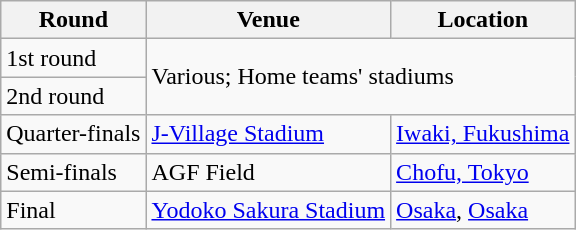<table class="wikitable" style="text-align: left">
<tr>
<th>Round</th>
<th>Venue</th>
<th>Location</th>
</tr>
<tr>
<td>1st round</td>
<td rowspan="2" colspan="2">Various; Home teams' stadiums</td>
</tr>
<tr>
<td>2nd round</td>
</tr>
<tr>
<td>Quarter-finals</td>
<td><a href='#'>J-Village Stadium</a></td>
<td><a href='#'>Iwaki, Fukushima</a></td>
</tr>
<tr>
<td>Semi-finals</td>
<td>AGF Field</td>
<td><a href='#'>Chofu, Tokyo</a></td>
</tr>
<tr>
<td>Final</td>
<td><a href='#'>Yodoko Sakura Stadium</a></td>
<td><a href='#'>Osaka</a>, <a href='#'>Osaka</a></td>
</tr>
</table>
